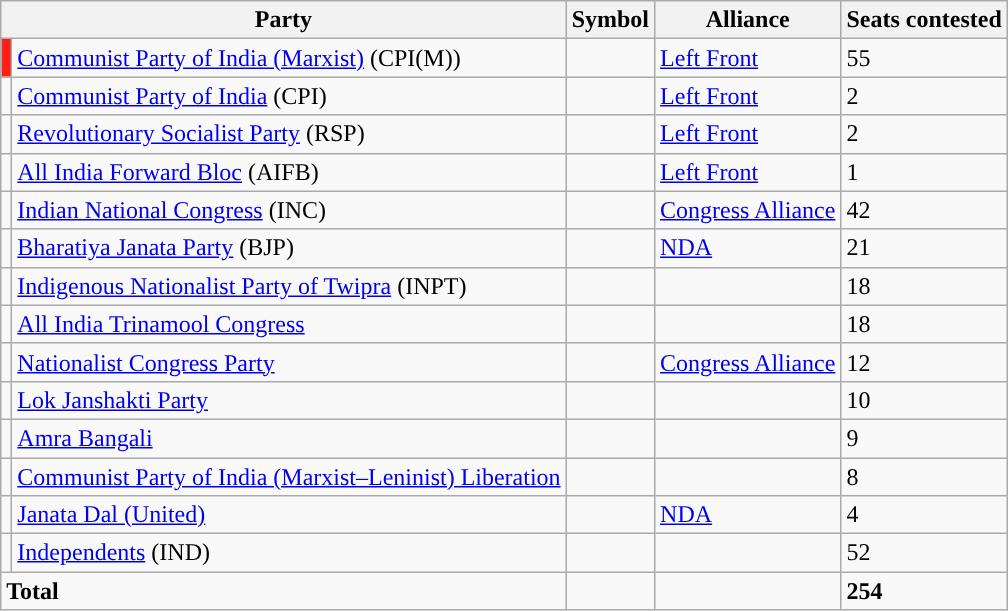<table class="wikitable">
<tr>
<th colspan="2">Party</th>
<th>Symbol</th>
<th>Alliance</th>
<th>Seats contested</th>
</tr>
<tr>
<td bgcolor=#FF1D15></td>
<td><a href='#'>Communist Party of India (Marxist)</a> (CPI(M))</td>
<td></td>
<td><a href='#'>Left Front</a></td>
<td>55</td>
</tr>
<tr>
<td></td>
<td><a href='#'>Communist Party of India</a> (CPI)</td>
<td></td>
<td><a href='#'>Left Front</a></td>
<td>2</td>
</tr>
<tr>
<td></td>
<td><a href='#'>Revolutionary Socialist Party</a> (RSP)</td>
<td></td>
<td><a href='#'>Left Front</a></td>
<td>2</td>
</tr>
<tr>
<td></td>
<td><a href='#'>All India Forward Bloc</a> (AIFB)</td>
<td></td>
<td><a href='#'>Left Front</a></td>
<td>1</td>
</tr>
<tr>
<td></td>
<td><a href='#'>Indian National Congress</a> (INC)</td>
<td></td>
<td><a href='#'>Congress Alliance</a></td>
<td>42</td>
</tr>
<tr>
<td></td>
<td><a href='#'>Bharatiya Janata Party</a> (BJP)</td>
<td></td>
<td><a href='#'>NDA</a></td>
<td>21</td>
</tr>
<tr>
<td></td>
<td><a href='#'>Indigenous Nationalist Party of Twipra</a> (INPT)</td>
<td></td>
<td></td>
<td>18</td>
</tr>
<tr>
<td></td>
<td><a href='#'>All India Trinamool Congress</a></td>
<td></td>
<td></td>
<td>18</td>
</tr>
<tr>
<td></td>
<td><a href='#'>Nationalist Congress Party</a></td>
<td></td>
<td><a href='#'>Congress Alliance</a></td>
<td>12</td>
</tr>
<tr>
<td></td>
<td><a href='#'>Lok Janshakti Party</a></td>
<td></td>
<td></td>
<td>10</td>
</tr>
<tr>
<td></td>
<td><a href='#'>Amra Bangali</a></td>
<td></td>
<td></td>
<td>9</td>
</tr>
<tr>
<td></td>
<td><a href='#'>Communist Party of India (Marxist–Leninist) Liberation</a></td>
<td></td>
<td></td>
<td>8</td>
</tr>
<tr>
<td></td>
<td><a href='#'>Janata Dal (United)</a></td>
<td></td>
<td><a href='#'>NDA</a></td>
<td>4</td>
</tr>
<tr>
<td></td>
<td><a href='#'>Independents</a> (IND)</td>
<td></td>
<td></td>
<td>52</td>
</tr>
<tr>
<td colspan="2"><strong>Total</strong></td>
<td></td>
<td></td>
<td><strong>254</strong></td>
</tr>
</table>
